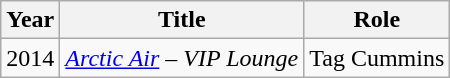<table class="wikitable sortable">
<tr>
<th>Year</th>
<th>Title</th>
<th>Role</th>
</tr>
<tr>
<td>2014</td>
<td><em><a href='#'>Arctic Air</a> – VIP Lounge</em></td>
<td>Tag Cummins</td>
</tr>
</table>
